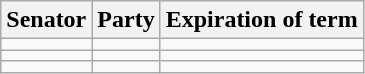<table class="wikitable" style="text-align:center;">
<tr>
<th>Senator</th>
<th>Party</th>
<th>Expiration of term</th>
</tr>
<tr>
<td></td>
<td></td>
<td></td>
</tr>
<tr>
<td></td>
<td></td>
<td></td>
</tr>
<tr>
<td></td>
<td></td>
<td></td>
</tr>
</table>
